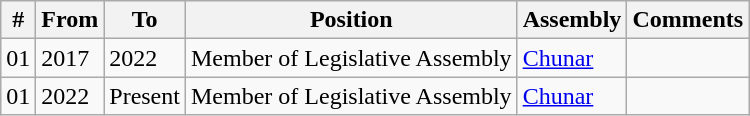<table class="wikitable sortable">
<tr>
<th>#</th>
<th>From</th>
<th>To</th>
<th>Position</th>
<th>Assembly</th>
<th>Comments</th>
</tr>
<tr>
<td>01</td>
<td>2017</td>
<td>2022</td>
<td>Member of Legislative Assembly</td>
<td><a href='#'>Chunar</a></td>
<td></td>
</tr>
<tr>
<td>01</td>
<td>2022</td>
<td>Present</td>
<td>Member of Legislative Assembly</td>
<td><a href='#'>Chunar</a></td>
<td></td>
</tr>
</table>
